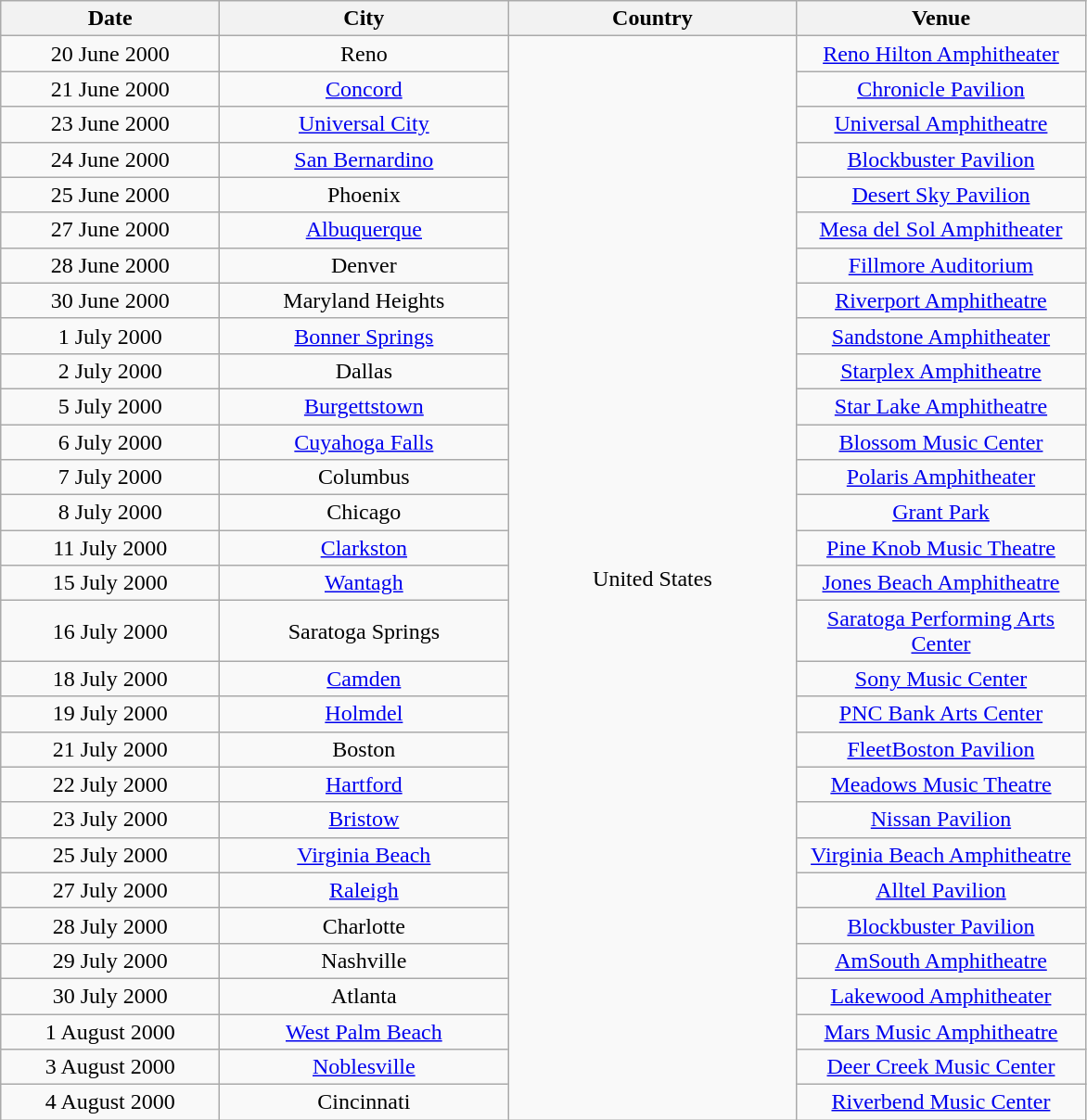<table class="wikitable" style="text-align:center;">
<tr>
<th style="width:150px;">Date</th>
<th style="width:200px;">City</th>
<th style="width:200px;">Country</th>
<th style="width:200px;">Venue</th>
</tr>
<tr>
<td>20 June 2000</td>
<td>Reno</td>
<td rowspan="30">United States</td>
<td><a href='#'>Reno Hilton Amphitheater</a></td>
</tr>
<tr>
<td>21 June 2000</td>
<td><a href='#'>Concord</a></td>
<td><a href='#'>Chronicle Pavilion</a></td>
</tr>
<tr>
<td>23 June 2000</td>
<td><a href='#'>Universal City</a></td>
<td><a href='#'>Universal Amphitheatre</a></td>
</tr>
<tr>
<td>24 June 2000</td>
<td><a href='#'>San Bernardino</a></td>
<td><a href='#'>Blockbuster Pavilion</a></td>
</tr>
<tr>
<td>25 June 2000</td>
<td>Phoenix</td>
<td><a href='#'>Desert Sky Pavilion</a></td>
</tr>
<tr>
<td>27 June 2000</td>
<td><a href='#'>Albuquerque</a></td>
<td><a href='#'>Mesa del Sol Amphitheater</a></td>
</tr>
<tr>
<td>28 June 2000</td>
<td>Denver</td>
<td><a href='#'>Fillmore Auditorium</a></td>
</tr>
<tr>
<td>30 June 2000</td>
<td>Maryland Heights</td>
<td><a href='#'>Riverport Amphitheatre</a></td>
</tr>
<tr>
<td>1 July 2000</td>
<td><a href='#'>Bonner Springs</a></td>
<td><a href='#'>Sandstone Amphitheater</a></td>
</tr>
<tr>
<td>2 July 2000</td>
<td>Dallas</td>
<td><a href='#'>Starplex Amphitheatre</a></td>
</tr>
<tr>
<td>5 July 2000</td>
<td><a href='#'>Burgettstown</a></td>
<td><a href='#'>Star Lake Amphitheatre</a></td>
</tr>
<tr>
<td>6 July 2000</td>
<td><a href='#'>Cuyahoga Falls</a></td>
<td><a href='#'>Blossom Music Center</a></td>
</tr>
<tr>
<td>7 July 2000</td>
<td>Columbus</td>
<td><a href='#'>Polaris Amphitheater</a></td>
</tr>
<tr>
<td>8 July 2000</td>
<td>Chicago</td>
<td><a href='#'>Grant Park</a></td>
</tr>
<tr>
<td>11 July 2000</td>
<td><a href='#'>Clarkston</a></td>
<td><a href='#'>Pine Knob Music Theatre</a></td>
</tr>
<tr>
<td>15 July 2000</td>
<td><a href='#'>Wantagh</a></td>
<td><a href='#'>Jones Beach Amphitheatre</a></td>
</tr>
<tr>
<td>16 July 2000</td>
<td>Saratoga Springs</td>
<td><a href='#'>Saratoga Performing Arts Center</a></td>
</tr>
<tr>
<td>18 July 2000</td>
<td><a href='#'>Camden</a></td>
<td><a href='#'>Sony Music Center</a></td>
</tr>
<tr>
<td>19 July 2000</td>
<td><a href='#'>Holmdel</a></td>
<td><a href='#'>PNC Bank Arts Center</a></td>
</tr>
<tr>
<td>21 July 2000</td>
<td>Boston</td>
<td><a href='#'>FleetBoston Pavilion</a></td>
</tr>
<tr>
<td>22 July 2000</td>
<td><a href='#'>Hartford</a></td>
<td><a href='#'>Meadows Music Theatre</a></td>
</tr>
<tr>
<td>23 July 2000</td>
<td><a href='#'>Bristow</a></td>
<td><a href='#'>Nissan Pavilion</a></td>
</tr>
<tr>
<td>25 July 2000</td>
<td><a href='#'>Virginia Beach</a></td>
<td><a href='#'>Virginia Beach Amphitheatre</a></td>
</tr>
<tr>
<td>27 July 2000</td>
<td><a href='#'>Raleigh</a></td>
<td><a href='#'>Alltel Pavilion</a></td>
</tr>
<tr>
<td>28 July 2000</td>
<td>Charlotte</td>
<td><a href='#'>Blockbuster Pavilion</a></td>
</tr>
<tr>
<td>29 July 2000</td>
<td>Nashville</td>
<td><a href='#'>AmSouth Amphitheatre</a></td>
</tr>
<tr>
<td>30 July 2000</td>
<td>Atlanta</td>
<td><a href='#'>Lakewood Amphitheater</a></td>
</tr>
<tr>
<td>1 August 2000</td>
<td><a href='#'>West Palm Beach</a></td>
<td><a href='#'>Mars Music Amphitheatre</a></td>
</tr>
<tr>
<td>3 August 2000</td>
<td><a href='#'>Noblesville</a></td>
<td><a href='#'>Deer Creek Music Center</a></td>
</tr>
<tr>
<td>4 August 2000</td>
<td>Cincinnati</td>
<td><a href='#'>Riverbend Music Center</a></td>
</tr>
</table>
